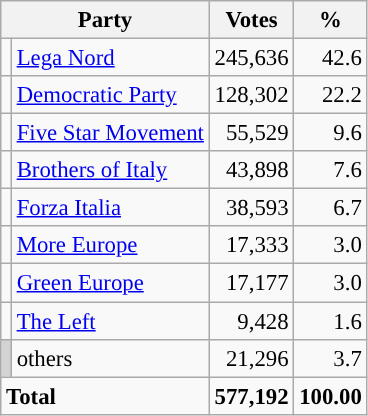<table class="wikitable" style="font-size:95%">
<tr>
<th colspan=2>Party</th>
<th>Votes</th>
<th>%</th>
</tr>
<tr>
<td></td>
<td><a href='#'>Lega Nord</a></td>
<td align=right>245,636</td>
<td align=right>42.6</td>
</tr>
<tr>
<td></td>
<td><a href='#'>Democratic Party</a></td>
<td align=right>128,302</td>
<td align=right>22.2</td>
</tr>
<tr>
<td></td>
<td><a href='#'>Five Star Movement</a></td>
<td align=right>55,529</td>
<td align=right>9.6</td>
</tr>
<tr>
<td></td>
<td><a href='#'>Brothers of Italy</a></td>
<td align=right>43,898</td>
<td align=right>7.6</td>
</tr>
<tr>
<td></td>
<td><a href='#'>Forza Italia</a></td>
<td align=right>38,593</td>
<td align=right>6.7</td>
</tr>
<tr>
<td></td>
<td><a href='#'>More Europe</a></td>
<td align=right>17,333</td>
<td align=right>3.0</td>
</tr>
<tr>
<td></td>
<td><a href='#'>Green Europe</a></td>
<td align=right>17,177</td>
<td align=right>3.0</td>
</tr>
<tr>
<td></td>
<td><a href='#'>The Left</a></td>
<td align=right>9,428</td>
<td align=right>1.6</td>
</tr>
<tr>
<td style="background-color: lightgrey"></td>
<td>others</td>
<td align=right>21,296</td>
<td align=right>3.7</td>
</tr>
<tr>
<td colspan=2><strong>Total</strong></td>
<td align=right><strong>577,192</strong></td>
<td align=right><strong>100.00</strong></td>
</tr>
</table>
